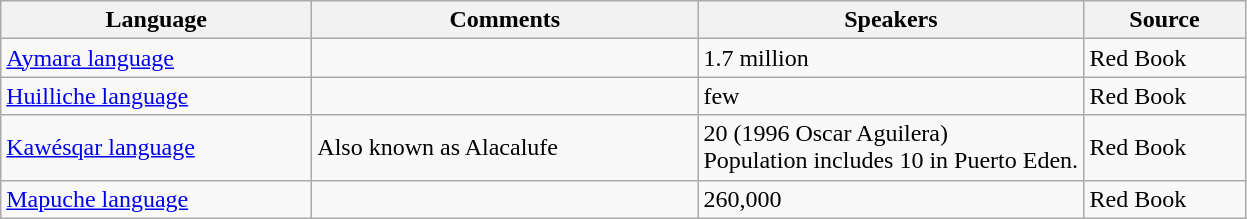<table class="wikitable">
<tr>
<th width=200pt>Language</th>
<th width=250pt>Comments</th>
<th width=250pt>Speakers</th>
<th width=100pt>Source</th>
</tr>
<tr>
<td><a href='#'>Aymara language</a></td>
<td></td>
<td>1.7 million</td>
<td>Red Book</td>
</tr>
<tr>
<td><a href='#'>Huilliche language</a></td>
<td></td>
<td>few</td>
<td>Red Book</td>
</tr>
<tr>
<td><a href='#'>Kawésqar language</a></td>
<td>Also known as Alacalufe</td>
<td>20 (1996 Oscar Aguilera)<br>Population includes 10 in Puerto Eden.</td>
<td>Red Book</td>
</tr>
<tr>
<td><a href='#'>Mapuche language</a></td>
<td></td>
<td>260,000</td>
<td>Red Book</td>
</tr>
</table>
